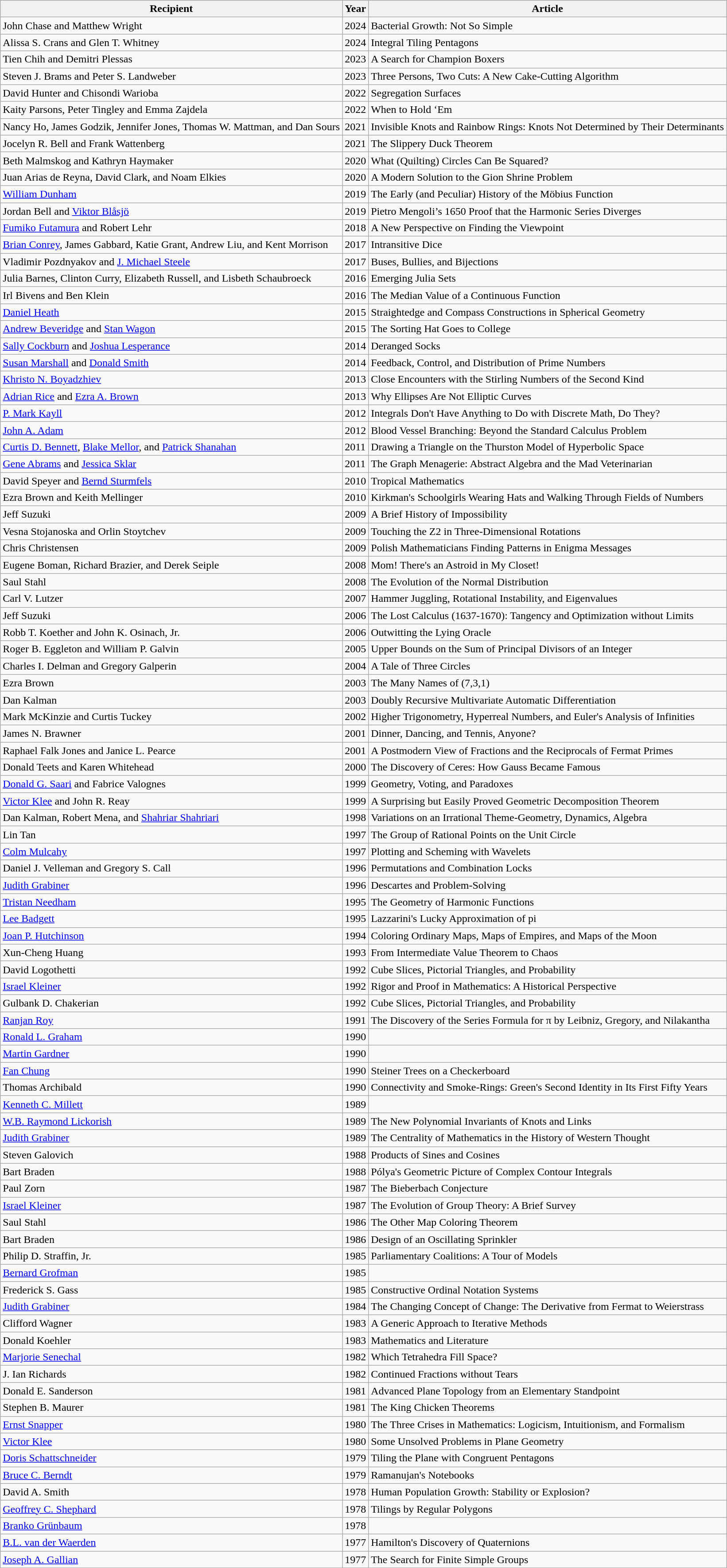<table class="wikitable">
<tr>
<th>Recipient</th>
<th>Year</th>
<th>Article</th>
</tr>
<tr>
<td>John Chase and Matthew Wright</td>
<td>2024</td>
<td>Bacterial Growth: Not So Simple</td>
</tr>
<tr>
<td>Alissa S. Crans and Glen T. Whitney</td>
<td>2024</td>
<td>Integral Tiling Pentagons</td>
</tr>
<tr>
<td>Tien Chih and Demitri Plessas</td>
<td>2023</td>
<td>A Search for Champion Boxers</td>
</tr>
<tr>
<td>Steven J. Brams and Peter S. Landweber</td>
<td>2023</td>
<td>Three Persons, Two Cuts: A New Cake-Cutting Algorithm</td>
</tr>
<tr>
<td>David Hunter and Chisondi Warioba</td>
<td>2022</td>
<td>Segregation Surfaces</td>
</tr>
<tr>
<td>Kaity Parsons, Peter Tingley and Emma Zajdela</td>
<td>2022</td>
<td>When to Hold ‘Em</td>
</tr>
<tr>
<td>Nancy Ho, James Godzik, Jennifer Jones, Thomas W. Mattman, and Dan Sours</td>
<td>2021</td>
<td>Invisible Knots and Rainbow Rings: Knots Not Determined by Their Determinants</td>
</tr>
<tr>
<td>Jocelyn R. Bell and Frank Wattenberg</td>
<td>2021</td>
<td>The Slippery Duck Theorem</td>
</tr>
<tr>
<td>Beth Malmskog and Kathryn Haymaker</td>
<td>2020</td>
<td>What (Quilting) Circles Can Be Squared?</td>
</tr>
<tr>
<td>Juan Arias de Reyna, David Clark, and Noam Elkies</td>
<td>2020</td>
<td>A Modern Solution to the Gion Shrine Problem</td>
</tr>
<tr>
<td><a href='#'>William Dunham</a></td>
<td>2019</td>
<td>The Early (and Peculiar) History of the Möbius Function</td>
</tr>
<tr>
<td>Jordan Bell and <a href='#'>Viktor Blåsjö</a></td>
<td>2019</td>
<td>Pietro Mengoli’s 1650 Proof that the Harmonic Series Diverges</td>
</tr>
<tr>
<td><a href='#'>Fumiko Futamura</a> and Robert Lehr</td>
<td>2018</td>
<td>A New Perspective on Finding the Viewpoint</td>
</tr>
<tr>
<td><a href='#'>Brian Conrey</a>, James Gabbard, Katie Grant, Andrew Liu, and Kent Morrison</td>
<td>2017</td>
<td>Intransitive Dice</td>
</tr>
<tr>
<td>Vladimir Pozdnyakov and <a href='#'>J. Michael Steele</a></td>
<td>2017</td>
<td>Buses, Bullies, and Bijections</td>
</tr>
<tr>
<td>Julia Barnes, Clinton Curry, Elizabeth Russell, and Lisbeth Schaubroeck</td>
<td>2016</td>
<td>Emerging Julia Sets</td>
</tr>
<tr>
<td>Irl Bivens and Ben Klein</td>
<td>2016</td>
<td>The Median Value of a Continuous Function</td>
</tr>
<tr>
<td><a href='#'>Daniel Heath</a></td>
<td>2015</td>
<td>Straightedge and Compass Constructions in Spherical Geometry</td>
</tr>
<tr>
<td><a href='#'>Andrew Beveridge</a> and <a href='#'>Stan Wagon</a></td>
<td>2015</td>
<td>The Sorting Hat Goes to College</td>
</tr>
<tr>
<td><a href='#'>Sally Cockburn</a> and <a href='#'>Joshua Lesperance</a></td>
<td>2014</td>
<td>Deranged Socks</td>
</tr>
<tr>
<td><a href='#'>Susan Marshall</a> and <a href='#'>Donald Smith</a></td>
<td>2014</td>
<td>Feedback, Control, and Distribution of Prime Numbers</td>
</tr>
<tr>
<td><a href='#'>Khristo N. Boyadzhiev</a></td>
<td>2013</td>
<td>Close Encounters with the Stirling Numbers of the Second Kind</td>
</tr>
<tr>
<td><a href='#'>Adrian Rice</a> and <a href='#'>Ezra A. Brown</a></td>
<td>2013</td>
<td>Why Ellipses Are Not Elliptic Curves</td>
</tr>
<tr>
<td><a href='#'>P. Mark Kayll</a></td>
<td>2012</td>
<td>Integrals Don't Have Anything to Do with Discrete Math, Do They?</td>
</tr>
<tr>
<td><a href='#'>John A. Adam</a></td>
<td>2012</td>
<td>Blood Vessel Branching: Beyond the Standard Calculus Problem</td>
</tr>
<tr>
<td><a href='#'>Curtis D. Bennett</a>, <a href='#'>Blake Mellor</a>, and <a href='#'>Patrick Shanahan</a></td>
<td>2011</td>
<td>Drawing a Triangle on the Thurston Model of Hyperbolic Space</td>
</tr>
<tr>
<td><a href='#'>Gene Abrams</a> and <a href='#'>Jessica Sklar</a></td>
<td>2011</td>
<td>The Graph Menagerie: Abstract Algebra and the Mad Veterinarian</td>
</tr>
<tr>
<td>David Speyer and <a href='#'>Bernd Sturmfels</a></td>
<td>2010</td>
<td>Tropical Mathematics</td>
</tr>
<tr>
<td>Ezra Brown and Keith Mellinger</td>
<td>2010</td>
<td>Kirkman's Schoolgirls Wearing Hats and Walking Through Fields of Numbers</td>
</tr>
<tr>
<td>Jeff Suzuki</td>
<td>2009</td>
<td>A Brief History of Impossibility</td>
</tr>
<tr>
<td>Vesna Stojanoska and Orlin Stoytchev</td>
<td>2009</td>
<td>Touching the Z2 in Three-Dimensional Rotations</td>
</tr>
<tr>
<td>Chris Christensen</td>
<td>2009</td>
<td>Polish Mathematicians Finding Patterns in Enigma Messages</td>
</tr>
<tr>
<td>Eugene Boman, Richard Brazier, and Derek Seiple</td>
<td>2008</td>
<td>Mom! There's an Astroid in My Closet!</td>
</tr>
<tr>
<td>Saul Stahl</td>
<td>2008</td>
<td>The Evolution of the Normal Distribution</td>
</tr>
<tr>
<td>Carl V. Lutzer</td>
<td>2007</td>
<td>Hammer Juggling, Rotational Instability, and Eigenvalues</td>
</tr>
<tr>
<td>Jeff Suzuki</td>
<td>2006</td>
<td>The Lost Calculus (1637-1670): Tangency and Optimization without Limits</td>
</tr>
<tr>
<td>Robb T. Koether and John K. Osinach, Jr.</td>
<td>2006</td>
<td>Outwitting the Lying Oracle</td>
</tr>
<tr>
<td>Roger B. Eggleton and William P. Galvin</td>
<td>2005</td>
<td>Upper Bounds on the Sum of Principal Divisors of an Integer</td>
</tr>
<tr>
<td>Charles I. Delman and Gregory Galperin</td>
<td>2004</td>
<td>A Tale of Three Circles</td>
</tr>
<tr>
<td>Ezra Brown</td>
<td>2003</td>
<td>The Many Names of (7,3,1)</td>
</tr>
<tr>
<td>Dan Kalman</td>
<td>2003</td>
<td>Doubly Recursive Multivariate Automatic Differentiation</td>
</tr>
<tr>
<td>Mark McKinzie and Curtis Tuckey</td>
<td>2002</td>
<td>Higher Trigonometry, Hyperreal Numbers, and Euler's Analysis of Infinities</td>
</tr>
<tr>
<td>James N. Brawner</td>
<td>2001</td>
<td>Dinner, Dancing, and Tennis, Anyone?</td>
</tr>
<tr>
<td>Raphael Falk Jones and Janice L. Pearce</td>
<td>2001</td>
<td>A Postmodern View of Fractions and the Reciprocals of Fermat Primes</td>
</tr>
<tr>
<td>Donald Teets and Karen Whitehead</td>
<td>2000</td>
<td>The Discovery of Ceres: How Gauss Became Famous</td>
</tr>
<tr>
<td><a href='#'>Donald G. Saari</a> and Fabrice Valognes</td>
<td>1999</td>
<td>Geometry, Voting, and Paradoxes</td>
</tr>
<tr>
<td><a href='#'>Victor Klee</a> and John R. Reay</td>
<td>1999</td>
<td>A Surprising but Easily Proved Geometric Decomposition Theorem</td>
</tr>
<tr>
<td>Dan Kalman, Robert Mena, and <a href='#'>Shahriar Shahriari</a></td>
<td>1998</td>
<td>Variations on an Irrational Theme-Geometry, Dynamics, Algebra</td>
</tr>
<tr>
<td>Lin Tan</td>
<td>1997</td>
<td>The Group of Rational Points on the Unit Circle</td>
</tr>
<tr>
<td><a href='#'>Colm Mulcahy</a></td>
<td>1997</td>
<td>Plotting and Scheming with Wavelets</td>
</tr>
<tr>
<td>Daniel J. Velleman and Gregory S. Call</td>
<td>1996</td>
<td>Permutations and Combination Locks</td>
</tr>
<tr>
<td><a href='#'>Judith Grabiner</a></td>
<td>1996</td>
<td>Descartes and Problem-Solving</td>
</tr>
<tr>
<td><a href='#'>Tristan Needham</a></td>
<td>1995</td>
<td>The Geometry of Harmonic Functions</td>
</tr>
<tr>
<td><a href='#'>Lee Badgett</a></td>
<td>1995</td>
<td>Lazzarini's Lucky Approximation of pi</td>
</tr>
<tr>
<td><a href='#'>Joan P. Hutchinson</a></td>
<td>1994</td>
<td>Coloring Ordinary Maps, Maps of Empires, and Maps of the Moon</td>
</tr>
<tr>
<td>Xun-Cheng Huang</td>
<td>1993</td>
<td>From Intermediate Value Theorem to Chaos</td>
</tr>
<tr>
<td>David Logothetti</td>
<td>1992</td>
<td>Cube Slices, Pictorial Triangles, and Probability</td>
</tr>
<tr>
<td><a href='#'>Israel Kleiner</a></td>
<td>1992</td>
<td>Rigor and Proof in Mathematics: A Historical Perspective</td>
</tr>
<tr>
<td>Gulbank D. Chakerian</td>
<td>1992</td>
<td>Cube Slices, Pictorial Triangles, and Probability</td>
</tr>
<tr>
<td><a href='#'>Ranjan Roy</a></td>
<td>1991</td>
<td>The Discovery of the Series Formula for π by Leibniz, Gregory, and Nilakantha</td>
</tr>
<tr>
<td><a href='#'>Ronald L. Graham</a></td>
<td>1990</td>
<td></td>
</tr>
<tr>
<td><a href='#'>Martin Gardner</a></td>
<td>1990</td>
<td></td>
</tr>
<tr>
<td><a href='#'>Fan Chung</a></td>
<td>1990</td>
<td>Steiner Trees on a Checkerboard</td>
</tr>
<tr>
<td>Thomas Archibald</td>
<td>1990</td>
<td>Connectivity and Smoke-Rings: Green's Second Identity in Its First Fifty Years</td>
</tr>
<tr>
<td><a href='#'>Kenneth C. Millett</a></td>
<td>1989</td>
<td></td>
</tr>
<tr>
<td><a href='#'>W.B. Raymond Lickorish</a></td>
<td>1989</td>
<td>The New Polynomial Invariants of Knots and Links</td>
</tr>
<tr>
<td><a href='#'>Judith Grabiner</a></td>
<td>1989</td>
<td>The Centrality of Mathematics in the History of Western Thought</td>
</tr>
<tr>
<td>Steven Galovich</td>
<td>1988</td>
<td>Products of Sines and Cosines</td>
</tr>
<tr>
<td>Bart Braden</td>
<td>1988</td>
<td>Pólya's Geometric Picture of Complex Contour Integrals</td>
</tr>
<tr>
<td>Paul Zorn</td>
<td>1987</td>
<td>The Bieberbach Conjecture</td>
</tr>
<tr>
<td><a href='#'>Israel Kleiner</a></td>
<td>1987</td>
<td>The Evolution of Group Theory: A Brief Survey</td>
</tr>
<tr>
<td>Saul Stahl</td>
<td>1986</td>
<td>The Other Map Coloring Theorem</td>
</tr>
<tr>
<td>Bart Braden</td>
<td>1986</td>
<td>Design of an Oscillating Sprinkler</td>
</tr>
<tr>
<td>Philip D. Straffin, Jr.</td>
<td>1985</td>
<td>Parliamentary Coalitions: A Tour of Models</td>
</tr>
<tr>
<td><a href='#'>Bernard Grofman</a></td>
<td>1985</td>
<td></td>
</tr>
<tr>
<td>Frederick S. Gass</td>
<td>1985</td>
<td>Constructive Ordinal Notation Systems</td>
</tr>
<tr>
<td><a href='#'>Judith Grabiner</a></td>
<td>1984</td>
<td>The Changing Concept of Change: The Derivative from Fermat to Weierstrass</td>
</tr>
<tr>
<td>Clifford Wagner</td>
<td>1983</td>
<td>A Generic Approach to Iterative Methods</td>
</tr>
<tr>
<td>Donald Koehler</td>
<td>1983</td>
<td>Mathematics and Literature</td>
</tr>
<tr>
<td><a href='#'>Marjorie Senechal</a></td>
<td>1982</td>
<td>Which Tetrahedra Fill Space?</td>
</tr>
<tr>
<td>J. Ian Richards</td>
<td>1982</td>
<td>Continued Fractions without Tears</td>
</tr>
<tr>
<td>Donald E. Sanderson</td>
<td>1981</td>
<td>Advanced Plane Topology from an Elementary Standpoint</td>
</tr>
<tr>
<td>Stephen B. Maurer</td>
<td>1981</td>
<td>The King Chicken Theorems</td>
</tr>
<tr>
<td><a href='#'>Ernst Snapper</a></td>
<td>1980</td>
<td>The Three Crises in Mathematics: Logicism, Intuitionism, and Formalism</td>
</tr>
<tr>
<td><a href='#'>Victor Klee</a></td>
<td>1980</td>
<td>Some Unsolved Problems in Plane Geometry</td>
</tr>
<tr>
<td><a href='#'>Doris Schattschneider</a></td>
<td>1979</td>
<td>Tiling the Plane with Congruent Pentagons</td>
</tr>
<tr>
<td><a href='#'>Bruce C. Berndt</a></td>
<td>1979</td>
<td>Ramanujan's Notebooks</td>
</tr>
<tr>
<td>David A. Smith</td>
<td>1978</td>
<td>Human Population Growth: Stability or Explosion?</td>
</tr>
<tr>
<td><a href='#'>Geoffrey C. Shephard</a></td>
<td>1978</td>
<td>Tilings by Regular Polygons</td>
</tr>
<tr>
<td><a href='#'>Branko Grünbaum</a></td>
<td>1978</td>
<td></td>
</tr>
<tr>
<td><a href='#'>B.L. van der Waerden</a></td>
<td>1977</td>
<td>Hamilton's Discovery of Quaternions</td>
</tr>
<tr>
<td><a href='#'>Joseph A. Gallian</a></td>
<td>1977</td>
<td>The Search for Finite Simple Groups</td>
</tr>
</table>
